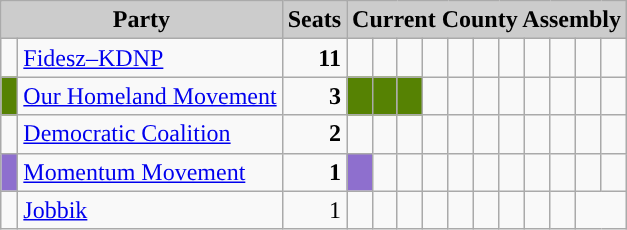<table class="wikitable">
<tr>
<th style="background:#ccc" colspan="2">Party</th>
<th style="background:#ccc">Seats</th>
<th style="background:#ccc" colspan="11">Current County Assembly</th>
</tr>
<tr>
<td style="background-color: "> </td>
<td><a href='#'>Fidesz–KDNP</a></td>
<td style="text-align: right"><strong>11</strong></td>
<td style="background-color: "> </td>
<td style="background-color: "> </td>
<td style="background-color: "> </td>
<td style="background-color: "> </td>
<td style="background-color: "> </td>
<td style="background-color: "> </td>
<td style="background-color: "> </td>
<td style="background-color: "> </td>
<td style="background-color: "> </td>
<td style="background-color: "> </td>
<td style="background-color: "> </td>
</tr>
<tr>
<td style="background-color: #568203"> </td>
<td><a href='#'>Our Homeland Movement</a></td>
<td style="text-align: right"><strong>3</strong></td>
<td style="background-color: #568203"> </td>
<td style="background-color: #568203"> </td>
<td style="background-color: #568203"> </td>
<td> </td>
<td> </td>
<td> </td>
<td> </td>
<td> </td>
<td> </td>
<td> </td>
</tr>
<tr>
<td style="background-color: "> </td>
<td><a href='#'>Democratic Coalition</a></td>
<td style="text-align: right"><strong>2</strong></td>
<td style="background-color: "> </td>
<td style="background-color: "> </td>
<td> </td>
<td> </td>
<td> </td>
<td> </td>
<td> </td>
<td> </td>
<td> </td>
<td> </td>
<td> </td>
</tr>
<tr>
<td style="background-color: #8E6FCE"> </td>
<td><a href='#'>Momentum Movement</a></td>
<td style="text-align: right"><strong>1</strong></td>
<td style="background-color: #8E6FCE"> </td>
<td> </td>
<td> </td>
<td> </td>
<td> </td>
<td> </td>
<td> </td>
<td> </td>
<td> </td>
<td> </td>
<td> </td>
</tr>
<tr>
<td style="background-color: "> </td>
<td><a href='#'>Jobbik</a></td>
<td style="text-align: right">1</td>
<td style="background-color: "> </td>
<td> </td>
<td> </td>
<td> </td>
<td> </td>
<td> </td>
<td> </td>
<td> </td>
<td> </td>
</tr>
</table>
